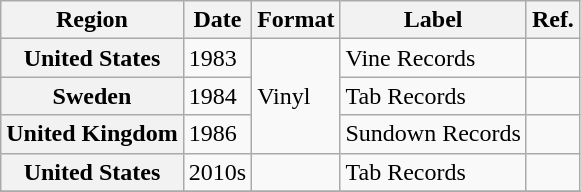<table class="wikitable plainrowheaders">
<tr>
<th scope="col">Region</th>
<th scope="col">Date</th>
<th scope="col">Format</th>
<th scope="col">Label</th>
<th scope="col">Ref.</th>
</tr>
<tr>
<th scope="row">United States</th>
<td>1983</td>
<td rowspan="3">Vinyl</td>
<td>Vine Records</td>
<td></td>
</tr>
<tr>
<th scope="row">Sweden</th>
<td>1984</td>
<td>Tab Records</td>
<td></td>
</tr>
<tr>
<th scope="row">United Kingdom</th>
<td>1986</td>
<td>Sundown Records</td>
<td></td>
</tr>
<tr>
<th scope="row">United States</th>
<td>2010s</td>
<td></td>
<td>Tab Records</td>
<td></td>
</tr>
<tr>
</tr>
</table>
